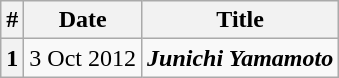<table class="wikitable">
<tr>
<th>#</th>
<th>Date</th>
<th>Title</th>
</tr>
<tr>
<th>1</th>
<td>3 Oct 2012</td>
<td><strong><em>Junichi Yamamoto</em></strong></td>
</tr>
</table>
